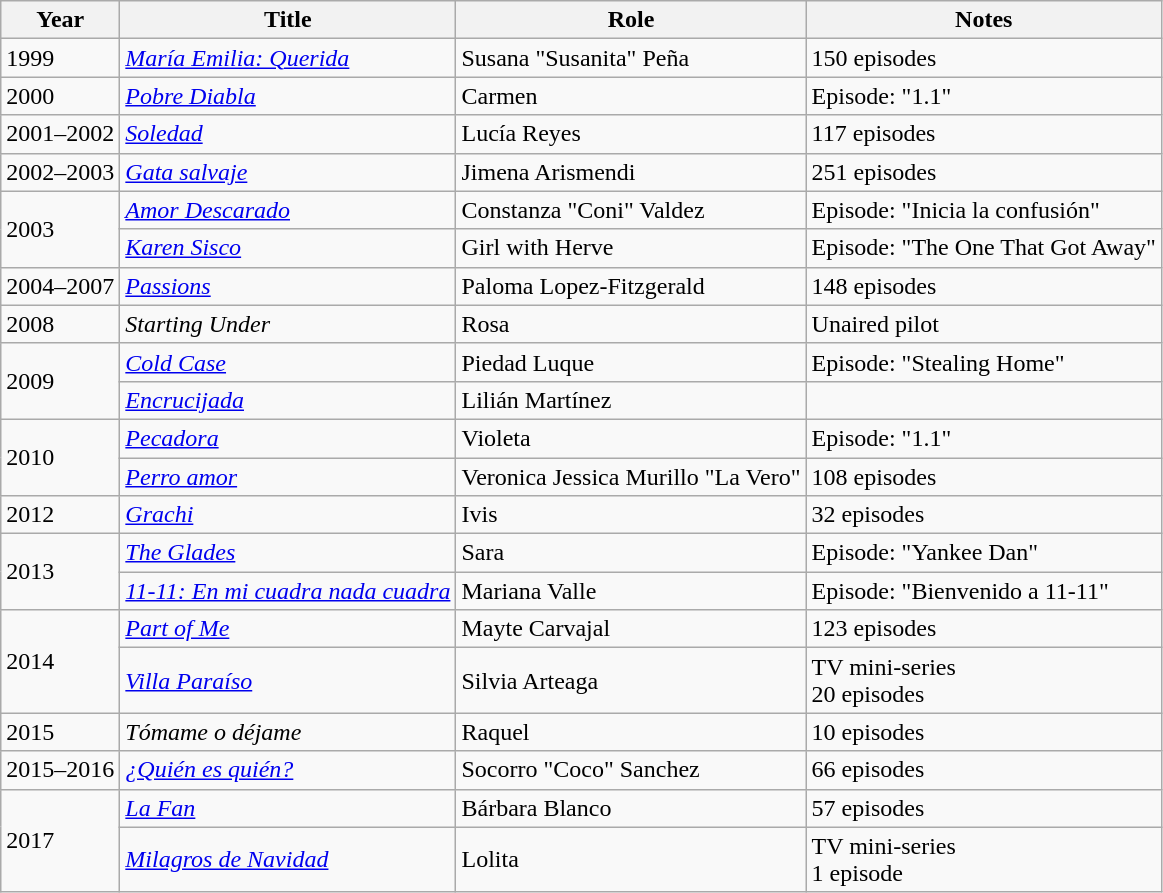<table class="wikitable">
<tr>
<th>Year</th>
<th>Title</th>
<th>Role</th>
<th>Notes</th>
</tr>
<tr>
<td>1999</td>
<td><em><a href='#'>María Emilia: Querida</a></em></td>
<td>Susana "Susanita" Peña</td>
<td>150 episodes</td>
</tr>
<tr>
<td>2000</td>
<td><em><a href='#'>Pobre Diabla</a></em></td>
<td>Carmen</td>
<td>Episode: "1.1"</td>
</tr>
<tr>
<td>2001–2002</td>
<td><em><a href='#'>Soledad</a></em></td>
<td>Lucía Reyes</td>
<td>117 episodes</td>
</tr>
<tr>
<td>2002–2003</td>
<td><em><a href='#'>Gata salvaje</a></em></td>
<td>Jimena Arismendi</td>
<td>251 episodes</td>
</tr>
<tr>
<td rowspan="2">2003</td>
<td><em><a href='#'>Amor Descarado</a></em></td>
<td>Constanza "Coni" Valdez</td>
<td>Episode: "Inicia la confusión"</td>
</tr>
<tr>
<td><em><a href='#'>Karen Sisco</a></em></td>
<td>Girl with Herve</td>
<td>Episode: "The One That Got Away"</td>
</tr>
<tr>
<td>2004–2007</td>
<td><em><a href='#'>Passions</a></em></td>
<td>Paloma Lopez-Fitzgerald</td>
<td>148 episodes</td>
</tr>
<tr>
<td>2008</td>
<td><em>Starting Under</em></td>
<td>Rosa</td>
<td>Unaired pilot</td>
</tr>
<tr>
<td rowspan="2">2009</td>
<td><em><a href='#'>Cold Case</a></em></td>
<td>Piedad Luque</td>
<td>Episode: "Stealing Home"</td>
</tr>
<tr>
<td><em><a href='#'>Encrucijada</a></em></td>
<td>Lilián Martínez</td>
<td></td>
</tr>
<tr>
<td rowspan="2">2010</td>
<td><em><a href='#'>Pecadora</a></em></td>
<td>Violeta</td>
<td>Episode: "1.1"</td>
</tr>
<tr>
<td><em><a href='#'>Perro amor</a></em></td>
<td>Veronica Jessica Murillo "La Vero"</td>
<td>108 episodes</td>
</tr>
<tr>
<td>2012</td>
<td><em><a href='#'>Grachi</a></em></td>
<td>Ivis</td>
<td>32 episodes</td>
</tr>
<tr>
<td rowspan="2">2013</td>
<td><em><a href='#'>The Glades</a></em></td>
<td>Sara</td>
<td>Episode: "Yankee Dan"</td>
</tr>
<tr>
<td><em><a href='#'>11-11: En mi cuadra nada cuadra</a></em></td>
<td>Mariana Valle</td>
<td>Episode: "Bienvenido a 11-11"</td>
</tr>
<tr>
<td rowspan="2">2014</td>
<td><em><a href='#'>Part of Me</a></em></td>
<td>Mayte Carvajal</td>
<td>123 episodes</td>
</tr>
<tr>
<td><em><a href='#'>Villa Paraíso</a></em></td>
<td>Silvia Arteaga</td>
<td>TV mini-series<br>20 episodes</td>
</tr>
<tr>
<td>2015</td>
<td><em>Tómame o déjame</em></td>
<td>Raquel</td>
<td>10 episodes</td>
</tr>
<tr>
<td>2015–2016</td>
<td><em><a href='#'>¿Quién es quién?</a></em></td>
<td>Socorro "Coco" Sanchez</td>
<td>66 episodes</td>
</tr>
<tr>
<td rowspan="2">2017</td>
<td><em><a href='#'>La Fan</a></em></td>
<td>Bárbara Blanco</td>
<td>57 episodes</td>
</tr>
<tr>
<td><em><a href='#'>Milagros de Navidad</a></em></td>
<td>Lolita</td>
<td>TV mini-series<br>1 episode</td>
</tr>
</table>
